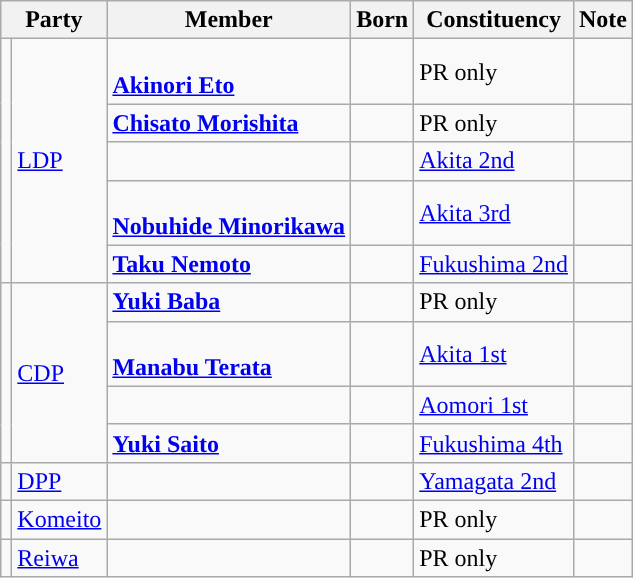<table class="wikitable">
<tr style="vertical-align:bottom">
<th colspan=2>Party</th>
<th>Member</th>
<th>Born</th>
<th>Constituency</th>
<th>Note</th>
</tr>
<tr>
<td rowspan=5 style="background-color:"></td>
<td rowspan=5><a href='#'>LDP</a></td>
<td><br><strong><a href='#'>Akinori Eto</a></strong></td>
<td></td>
<td>PR only</td>
<td></td>
</tr>
<tr>
<td><strong><a href='#'>Chisato Morishita</a></strong></td>
<td></td>
<td>PR only</td>
<td></td>
</tr>
<tr>
<td><br><strong></strong></td>
<td></td>
<td><a href='#'>Akita 2nd</a></td>
<td></td>
</tr>
<tr>
<td><br><strong><a href='#'>Nobuhide Minorikawa</a></strong></td>
<td></td>
<td><a href='#'>Akita 3rd</a></td>
<td></td>
</tr>
<tr>
<td><strong><a href='#'>Taku Nemoto</a></strong></td>
<td></td>
<td><a href='#'>Fukushima 2nd</a></td>
<td></td>
</tr>
<tr>
<td rowspan=4 style="background-color:"></td>
<td rowspan=4><a href='#'>CDP</a></td>
<td><strong><a href='#'>Yuki Baba</a></strong></td>
<td></td>
<td>PR only</td>
<td></td>
</tr>
<tr>
<td><br><strong><a href='#'>Manabu Terata</a></strong></td>
<td></td>
<td><a href='#'>Akita 1st</a></td>
<td></td>
</tr>
<tr>
<td><strong></strong></td>
<td></td>
<td><a href='#'>Aomori 1st</a></td>
<td></td>
</tr>
<tr>
<td><strong><a href='#'>Yuki Saito</a></strong></td>
<td></td>
<td><a href='#'>Fukushima 4th</a></td>
<td></td>
</tr>
<tr>
<td style="background-color:"></td>
<td><a href='#'>DPP</a></td>
<td><strong></strong></td>
<td></td>
<td><a href='#'>Yamagata 2nd</a></td>
<td></td>
</tr>
<tr>
<td style="background-color:"></td>
<td><a href='#'>Komeito</a></td>
<td><br><strong></strong></td>
<td></td>
<td>PR only</td>
<td></td>
</tr>
<tr>
<td style="background-color:"></td>
<td><a href='#'>Reiwa</a></td>
<td><strong></strong></td>
<td></td>
<td>PR only</td>
<td></td>
</tr>
</table>
